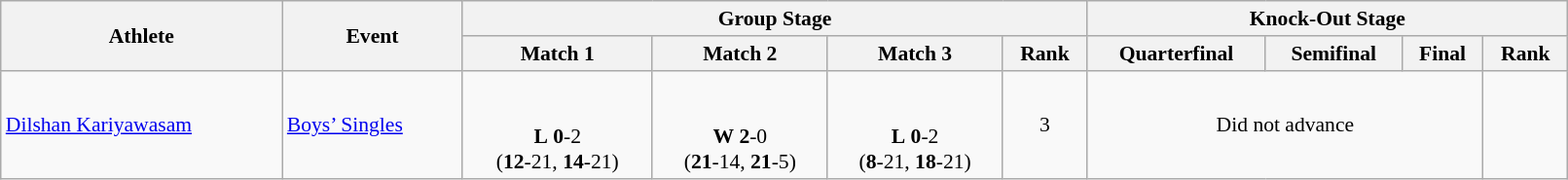<table class="wikitable" width="85%" style="text-align:left; font-size:90%">
<tr>
<th rowspan=2>Athlete</th>
<th rowspan=2>Event</th>
<th colspan=4>Group Stage</th>
<th colspan=4>Knock-Out Stage</th>
</tr>
<tr>
<th>Match 1</th>
<th>Match 2</th>
<th>Match 3</th>
<th>Rank</th>
<th>Quarterfinal</th>
<th>Semifinal</th>
<th>Final</th>
<th>Rank</th>
</tr>
<tr>
<td><a href='#'>Dilshan Kariyawasam</a></td>
<td><a href='#'>Boys’ Singles</a></td>
<td align=center> <br><br><strong>L</strong> <strong>0</strong>-2 <br> (<strong>12</strong>-21, <strong>14</strong>-21)</td>
<td align=center> <br><br><strong>W</strong> <strong>2</strong>-0 <br> (<strong>21</strong>-14, <strong>21</strong>-5)</td>
<td align=center> <br><br><strong>L</strong> <strong>0</strong>-2 <br> (<strong>8</strong>-21, <strong>18</strong>-21)</td>
<td align=center>3</td>
<td colspan="3" align=center>Did not advance</td>
<td align=center></td>
</tr>
</table>
